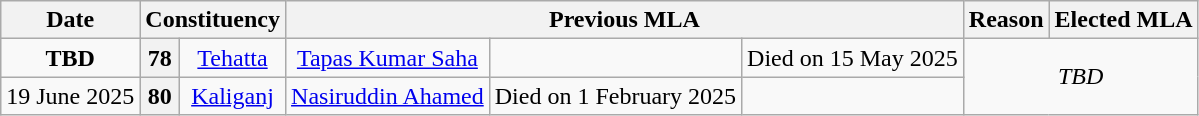<table class="wikitable sortable" style="text-align:center;">
<tr>
<th>Date</th>
<th colspan="2">Constituency</th>
<th colspan="3">Previous MLA</th>
<th>Reason</th>
<th colspan="3">Elected MLA</th>
</tr>
<tr>
<td><strong>TBD</strong></td>
<th>78</th>
<td><a href='#'>Tehatta</a></td>
<td><a href='#'>Tapas Kumar Saha</a></td>
<td></td>
<td>Died on 15 May 2025</td>
<td rowspan=2 colspan=3><em>TBD</em></td>
</tr>
<tr>
<td>19 June 2025</td>
<th>80</th>
<td><a href='#'>Kaliganj</a></td>
<td><a href='#'>Nasiruddin Ahamed</a></td>
<td>Died on 1 February 2025</td>
</tr>
</table>
